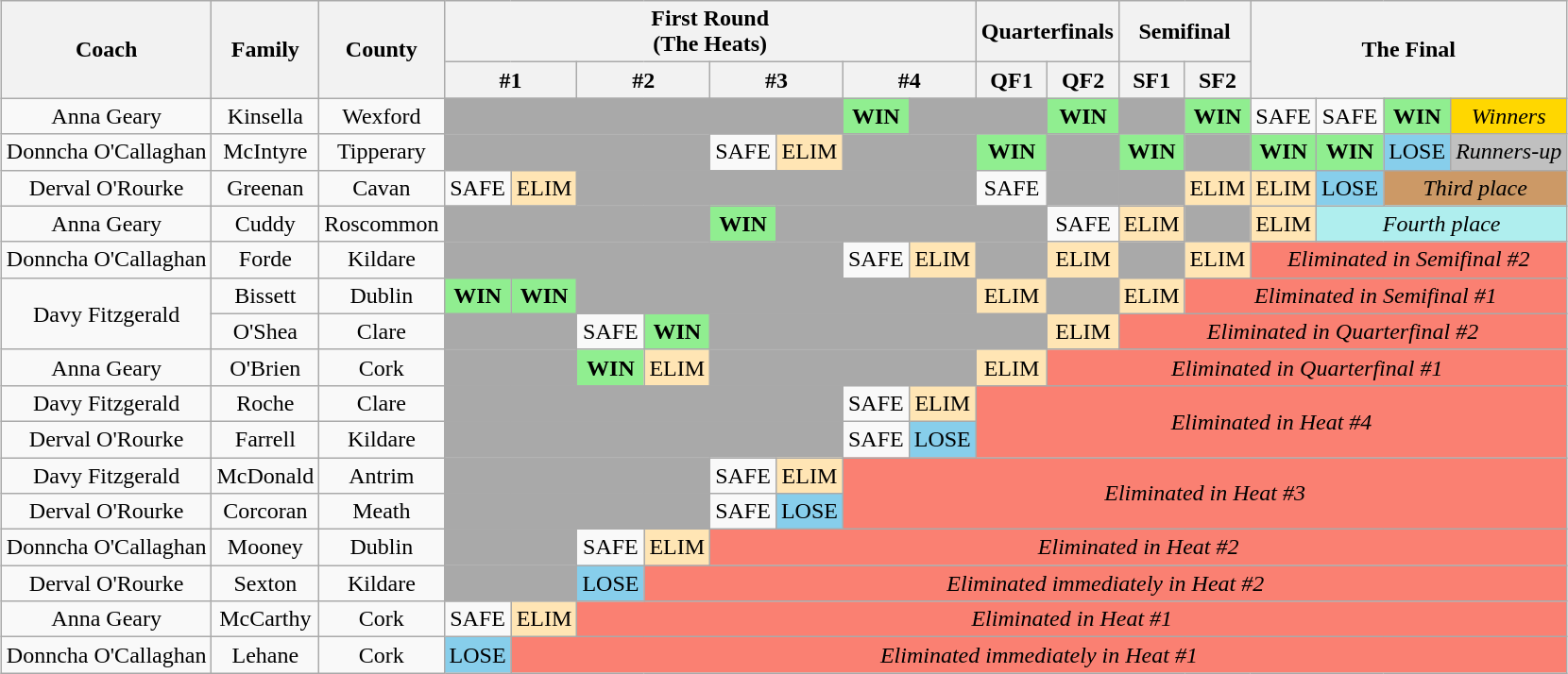<table class="wikitable sortable" style="margin: auto; text-align: center;">
<tr>
<th rowspan="2">Coach</th>
<th rowspan="2">Family</th>
<th rowspan="2">County</th>
<th colspan="8"><strong>First Round<br>(The Heats)</strong></th>
<th colspan="2"><strong>Quarterfinals</strong></th>
<th colspan="2"><strong>Semifinal</strong></th>
<th colspan="4" rowspan="2"><strong>The Final</strong></th>
</tr>
<tr>
<th colspan="2"><strong>#1</strong></th>
<th colspan="2"><strong>#2</strong></th>
<th colspan="2"><strong>#3</strong></th>
<th colspan="2"><strong>#4</strong></th>
<th><strong>QF1</strong></th>
<th><strong>QF2</strong></th>
<th>SF1</th>
<th>SF2</th>
</tr>
<tr>
<td>Anna Geary</td>
<td>Kinsella</td>
<td>Wexford</td>
<td colspan="6" bgcolor="darkgray"></td>
<td bgcolor="lightgreen"><strong>WIN</strong></td>
<td colspan="2" bgcolor="darkgray"></td>
<td bgcolor="lightgreen"><strong>WIN</strong></td>
<td bgcolor="darkgray"></td>
<td bgcolor="lightgreen"><strong>WIN</strong></td>
<td>SAFE</td>
<td>SAFE</td>
<td bgcolor="lightgreen"><strong>WIN</strong></td>
<td style="background:gold;"><em>Winners</em></td>
</tr>
<tr>
<td>Donncha O'Callaghan</td>
<td>McIntyre</td>
<td>Tipperary</td>
<td colspan="4" bgcolor="darkgray"></td>
<td>SAFE</td>
<td style="background:#ffe5b4;">ELIM</td>
<td colspan="2" bgcolor="darkgray"></td>
<td bgcolor="lightgreen"><strong>WIN</strong></td>
<td bgcolor="darkgray"></td>
<td bgcolor="lightgreen"><strong>WIN</strong></td>
<td bgcolor="darkgray"></td>
<td bgcolor="lightgreen"><strong>WIN</strong></td>
<td bgcolor="lightgreen"><strong>WIN</strong></td>
<td style="background:#87ceeb">LOSE</td>
<td style="background:silver;"><em>Runners-up</em></td>
</tr>
<tr>
<td>Derval O'Rourke</td>
<td>Greenan</td>
<td>Cavan</td>
<td>SAFE</td>
<td style="background:#ffe5b4;">ELIM</td>
<td colspan="6" bgcolor="darkgray"></td>
<td>SAFE</td>
<td bgcolor="darkgray"></td>
<td bgcolor="darkgray"></td>
<td style="background:#ffe5b4;">ELIM</td>
<td style="background:#ffe5b4;">ELIM</td>
<td style="background:#87ceeb">LOSE</td>
<td colspan="2" style="background:#c96;"><em>Third place</em></td>
</tr>
<tr>
<td>Anna Geary</td>
<td>Cuddy</td>
<td>Roscommon</td>
<td colspan="4" bgcolor="darkgray"></td>
<td bgcolor="lightgreen"><strong>WIN</strong></td>
<td colspan="4" bgcolor="darkgray"></td>
<td>SAFE</td>
<td style="background:#ffe5b4;">ELIM</td>
<td bgcolor="darkgray"></td>
<td style="background:#ffe5b4;">ELIM</td>
<td colspan="3" style="background:#afeeee"><em>Fourth place</em></td>
</tr>
<tr>
<td>Donncha O'Callaghan</td>
<td>Forde</td>
<td>Kildare</td>
<td colspan="6" bgcolor="darkgray"></td>
<td>SAFE</td>
<td style="background:#ffe5b4;">ELIM</td>
<td bgcolor="darkgray"></td>
<td style="background:#ffe5b4;">ELIM</td>
<td bgcolor="darkgray"></td>
<td style="background:#ffe5b4;">ELIM</td>
<td colspan="4" style="background:#FA8072;"><em>Eliminated in Semifinal #2</em></td>
</tr>
<tr>
<td rowspan="2">Davy Fitzgerald</td>
<td>Bissett</td>
<td>Dublin</td>
<td bgcolor="lightgreen"><strong>WIN</strong></td>
<td bgcolor="lightgreen"><strong>WIN</strong></td>
<td colspan="6" bgcolor="darkgray"></td>
<td style="background:#ffe5b4;">ELIM</td>
<td bgcolor="darkgray"></td>
<td style="background:#ffe5b4;">ELIM</td>
<td colspan="5" style="background:#FA8072;"><em>Eliminated in Semifinal #1</em></td>
</tr>
<tr>
<td>O'Shea</td>
<td>Clare</td>
<td colspan="2" bgcolor="darkgray"></td>
<td>SAFE</td>
<td bgcolor="lightgreen"><strong>WIN</strong></td>
<td colspan="5" bgcolor="darkgray"></td>
<td style="background:#ffe5b4;">ELIM</td>
<td colspan="6" style="background:#FA8072;"><em>Eliminated in Quarterfinal #2</em></td>
</tr>
<tr>
<td>Anna Geary</td>
<td>O'Brien</td>
<td>Cork</td>
<td colspan="2" bgcolor="darkgray"></td>
<td bgcolor="lightgreen"><strong>WIN</strong></td>
<td style="background:#ffe5b4;">ELIM</td>
<td colspan="4" bgcolor="darkgray"></td>
<td style="background:#ffe5b4;">ELIM</td>
<td colspan="7" style="background:#FA8072;"><em>Eliminated in Quarterfinal #1</em></td>
</tr>
<tr>
<td>Davy Fitzgerald</td>
<td>Roche</td>
<td>Clare</td>
<td colspan="6" bgcolor="darkgray"></td>
<td>SAFE</td>
<td style="background:#ffe5b4;">ELIM</td>
<td colspan="8" rowspan="2" style="background:#FA8072;"><em>Eliminated in Heat #4</em></td>
</tr>
<tr>
<td>Derval O'Rourke</td>
<td>Farrell</td>
<td>Kildare</td>
<td colspan="6" bgcolor="darkgray"></td>
<td>SAFE</td>
<td style="background:#87ceeb">LOSE</td>
</tr>
<tr>
<td>Davy Fitzgerald</td>
<td>McDonald</td>
<td>Antrim</td>
<td colspan="4" bgcolor="darkgray"></td>
<td>SAFE</td>
<td style="background:#ffe5b4;">ELIM</td>
<td colspan="10" rowspan="2" style="background:#FA8072;"><em>Eliminated in Heat #3</em></td>
</tr>
<tr>
<td>Derval O'Rourke</td>
<td>Corcoran</td>
<td>Meath</td>
<td colspan="4" bgcolor="darkgray"></td>
<td>SAFE</td>
<td style="background:#87ceeb">LOSE</td>
</tr>
<tr>
<td>Donncha O'Callaghan</td>
<td>Mooney</td>
<td>Dublin</td>
<td colspan="2" bgcolor="darkgray"></td>
<td>SAFE</td>
<td style="background:#ffe5b4;">ELIM</td>
<td colspan="12" style="background:#FA8072;"><em>Eliminated in Heat #2</em></td>
</tr>
<tr>
<td>Derval O'Rourke</td>
<td>Sexton</td>
<td>Kildare</td>
<td colspan="2" bgcolor="darkgray"></td>
<td style="background:#87ceeb">LOSE</td>
<td colspan="13" style="background:#FA8072;"><em>Eliminated immediately in Heat #2</em></td>
</tr>
<tr>
<td>Anna Geary</td>
<td>McCarthy</td>
<td>Cork</td>
<td>SAFE</td>
<td style="background:#ffe5b4;">ELIM</td>
<td colspan="14" style="background:#FA8072;"><em>Eliminated in Heat #1</em></td>
</tr>
<tr>
<td>Donncha O'Callaghan</td>
<td>Lehane</td>
<td>Cork</td>
<td style="background:#87ceeb">LOSE</td>
<td colspan="15" style="background:#FA8072;"><em>Eliminated immediately in Heat #1</em></td>
</tr>
</table>
